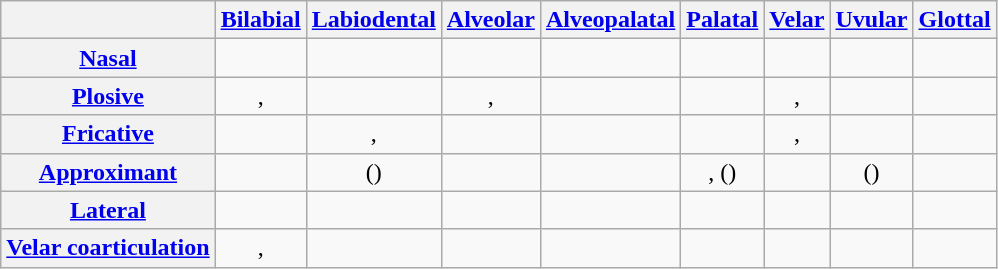<table class="wikitable" style="text-align: center;">
<tr>
<th></th>
<th><a href='#'>Bilabial</a></th>
<th><a href='#'>Labiodental</a></th>
<th><a href='#'>Alveolar</a></th>
<th><a href='#'>Alveopalatal</a></th>
<th><a href='#'>Palatal</a></th>
<th><a href='#'>Velar</a></th>
<th><a href='#'>Uvular</a></th>
<th><a href='#'>Glottal</a></th>
</tr>
<tr>
<th><a href='#'>Nasal</a></th>
<td></td>
<td></td>
<td></td>
<td></td>
<td><strong></strong></td>
<td></td>
<td></td>
<td></td>
</tr>
<tr>
<th><a href='#'>Plosive</a></th>
<td>, </td>
<td></td>
<td>, </td>
<td></td>
<td></td>
<td>, </td>
<td></td>
<td></td>
</tr>
<tr>
<th><a href='#'>Fricative</a></th>
<td><strong></strong></td>
<td>, <strong></strong></td>
<td></td>
<td></td>
<td></td>
<td><strong></strong>, <strong></strong></td>
<td></td>
<td></td>
</tr>
<tr>
<th><a href='#'>Approximant</a></th>
<td></td>
<td> ()</td>
<td></td>
<td></td>
<td><strong></strong>,  ()</td>
<td></td>
<td> ()</td>
<td></td>
</tr>
<tr>
<th><a href='#'>Lateral</a></th>
<td></td>
<td></td>
<td></td>
<td></td>
<td><strong></strong></td>
<td></td>
<td></td>
<td></td>
</tr>
<tr>
<th><a href='#'>Velar coarticulation</a></th>
<td><strong></strong>, <strong></strong></td>
<td></td>
<td><strong></strong></td>
<td></td>
<td></td>
<td></td>
<td></td>
<td></td>
</tr>
</table>
